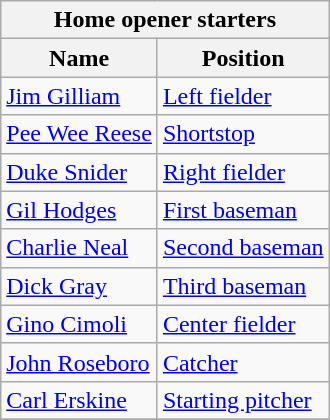<table class="wikitable" style="text-align:left">
<tr>
<th colspan="2">Home opener starters</th>
</tr>
<tr>
<th>Name</th>
<th>Position</th>
</tr>
<tr>
<td><a href='#'>Jim Gilliam</a></td>
<td><a href='#'>Left fielder</a></td>
</tr>
<tr>
<td><a href='#'>Pee Wee Reese</a></td>
<td><a href='#'>Shortstop</a></td>
</tr>
<tr>
<td><a href='#'>Duke Snider</a></td>
<td><a href='#'>Right fielder</a></td>
</tr>
<tr>
<td><a href='#'>Gil Hodges</a></td>
<td><a href='#'>First baseman</a></td>
</tr>
<tr>
<td><a href='#'>Charlie Neal</a></td>
<td><a href='#'>Second baseman</a></td>
</tr>
<tr>
<td><a href='#'>Dick Gray</a></td>
<td><a href='#'>Third baseman</a></td>
</tr>
<tr>
<td><a href='#'>Gino Cimoli</a></td>
<td><a href='#'>Center fielder</a></td>
</tr>
<tr>
<td><a href='#'>John Roseboro</a></td>
<td><a href='#'>Catcher</a></td>
</tr>
<tr>
<td><a href='#'>Carl Erskine</a></td>
<td><a href='#'>Starting pitcher</a></td>
</tr>
<tr>
</tr>
</table>
